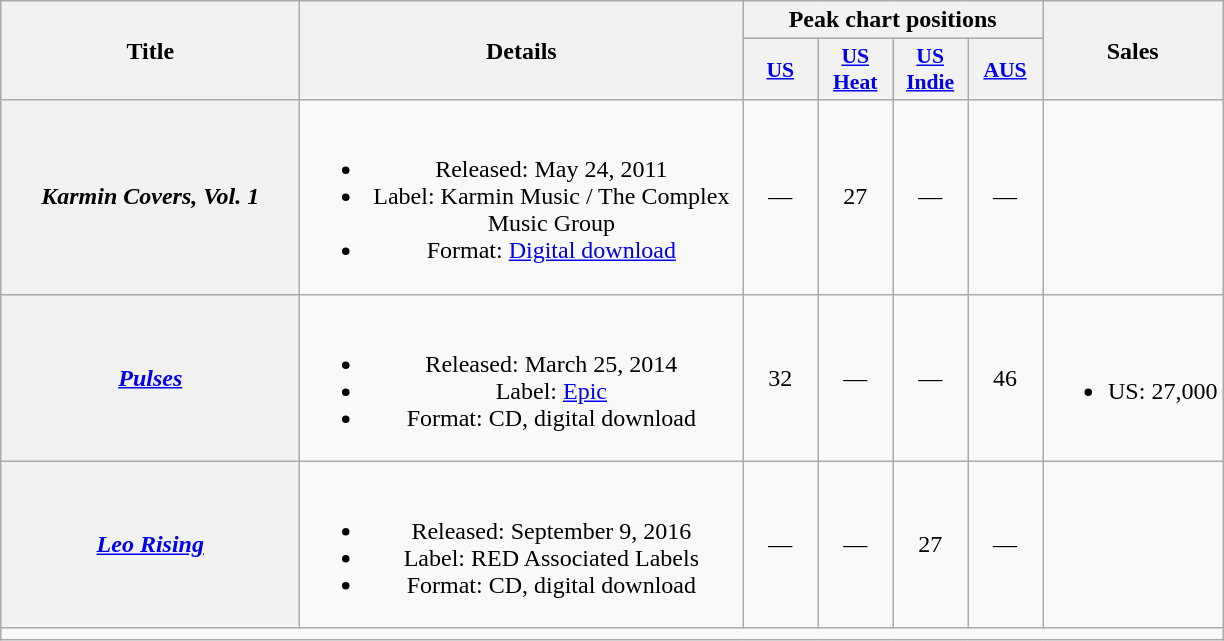<table class="wikitable plainrowheaders" style="text-align:center;">
<tr>
<th scope="col" rowspan="2" style="width:12em;">Title</th>
<th scope="col" rowspan="2" style="width:18em;">Details</th>
<th scope="col" colspan="4">Peak chart positions</th>
<th scope="col" rowspan="2">Sales</th>
</tr>
<tr>
<th scope="col" style="width:3em;font-size:90%;"><a href='#'>US</a><br></th>
<th scope="col" style="width:3em;font-size:90%;"><a href='#'>US Heat</a><br></th>
<th scope="col" style="width:3em;font-size:90%;"><a href='#'>US Indie</a><br></th>
<th scope="col" style="width:3em;font-size:90%;"><a href='#'>AUS</a><br></th>
</tr>
<tr>
<th scope="row"><em>Karmin Covers, Vol. 1</em></th>
<td><br><ul><li>Released: May 24, 2011</li><li>Label: Karmin Music / The Complex Music Group</li><li>Format: <a href='#'>Digital download</a></li></ul></td>
<td>—</td>
<td>27</td>
<td>—</td>
<td>—</td>
<td></td>
</tr>
<tr>
<th scope="row"><em><a href='#'>Pulses</a></em></th>
<td><br><ul><li>Released: March 25, 2014</li><li>Label: <a href='#'>Epic</a></li><li>Format: CD, digital download</li></ul></td>
<td>32</td>
<td>—</td>
<td>—</td>
<td>46</td>
<td><br><ul><li>US: 27,000</li></ul></td>
</tr>
<tr>
<th scope="row"><em><a href='#'>Leo Rising</a></em></th>
<td><br><ul><li>Released: September 9, 2016</li><li>Label: RED Associated Labels</li><li>Format: CD, digital download</li></ul></td>
<td>—</td>
<td>—</td>
<td>27</td>
<td>—</td>
<td></td>
</tr>
<tr>
<td colspan="7"></td>
</tr>
</table>
